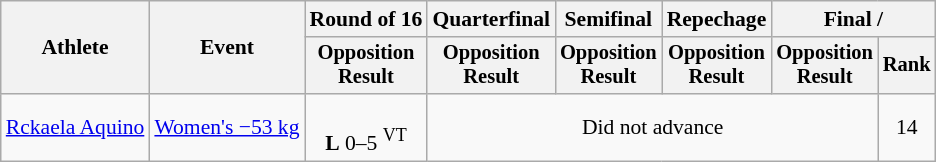<table class="wikitable" style="font-size:90%">
<tr>
<th rowspan=2>Athlete</th>
<th rowspan=2>Event</th>
<th>Round of 16</th>
<th>Quarterfinal</th>
<th>Semifinal</th>
<th>Repechage</th>
<th colspan=2>Final / </th>
</tr>
<tr style="font-size: 95%">
<th>Opposition<br>Result</th>
<th>Opposition<br>Result</th>
<th>Opposition<br>Result</th>
<th>Opposition<br>Result</th>
<th>Opposition<br>Result</th>
<th>Rank</th>
</tr>
<tr align=center>
<td align=left><a href='#'>Rckaela Aquino</a></td>
<td align=left><a href='#'>Women's −53 kg</a></td>
<td><br><strong>L</strong> 0–5 <sup>VT</sup></td>
<td colspan=4>Did not advance</td>
<td>14</td>
</tr>
</table>
